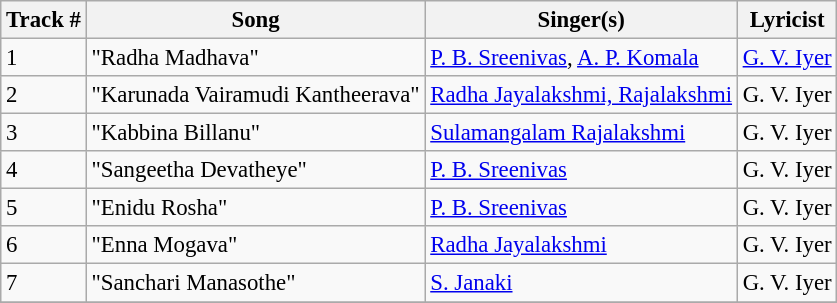<table class="wikitable" style="font-size:95%;">
<tr>
<th>Track #</th>
<th>Song</th>
<th>Singer(s)</th>
<th>Lyricist</th>
</tr>
<tr>
<td>1</td>
<td>"Radha Madhava"</td>
<td><a href='#'>P. B. Sreenivas</a>, <a href='#'>A. P. Komala</a></td>
<td><a href='#'>G. V. Iyer</a></td>
</tr>
<tr>
<td>2</td>
<td>"Karunada Vairamudi Kantheerava"</td>
<td><a href='#'>Radha Jayalakshmi, Rajalakshmi</a></td>
<td>G. V. Iyer</td>
</tr>
<tr>
<td>3</td>
<td>"Kabbina Billanu"</td>
<td><a href='#'>Sulamangalam Rajalakshmi</a></td>
<td>G. V. Iyer</td>
</tr>
<tr>
<td>4</td>
<td>"Sangeetha Devatheye"</td>
<td><a href='#'>P. B. Sreenivas</a></td>
<td>G. V. Iyer</td>
</tr>
<tr>
<td>5</td>
<td>"Enidu Rosha"</td>
<td><a href='#'>P. B. Sreenivas</a></td>
<td>G. V. Iyer</td>
</tr>
<tr>
<td>6</td>
<td>"Enna Mogava"</td>
<td><a href='#'>Radha Jayalakshmi</a></td>
<td>G. V. Iyer</td>
</tr>
<tr>
<td>7</td>
<td>"Sanchari Manasothe"</td>
<td><a href='#'>S. Janaki</a></td>
<td>G. V. Iyer</td>
</tr>
<tr>
</tr>
</table>
